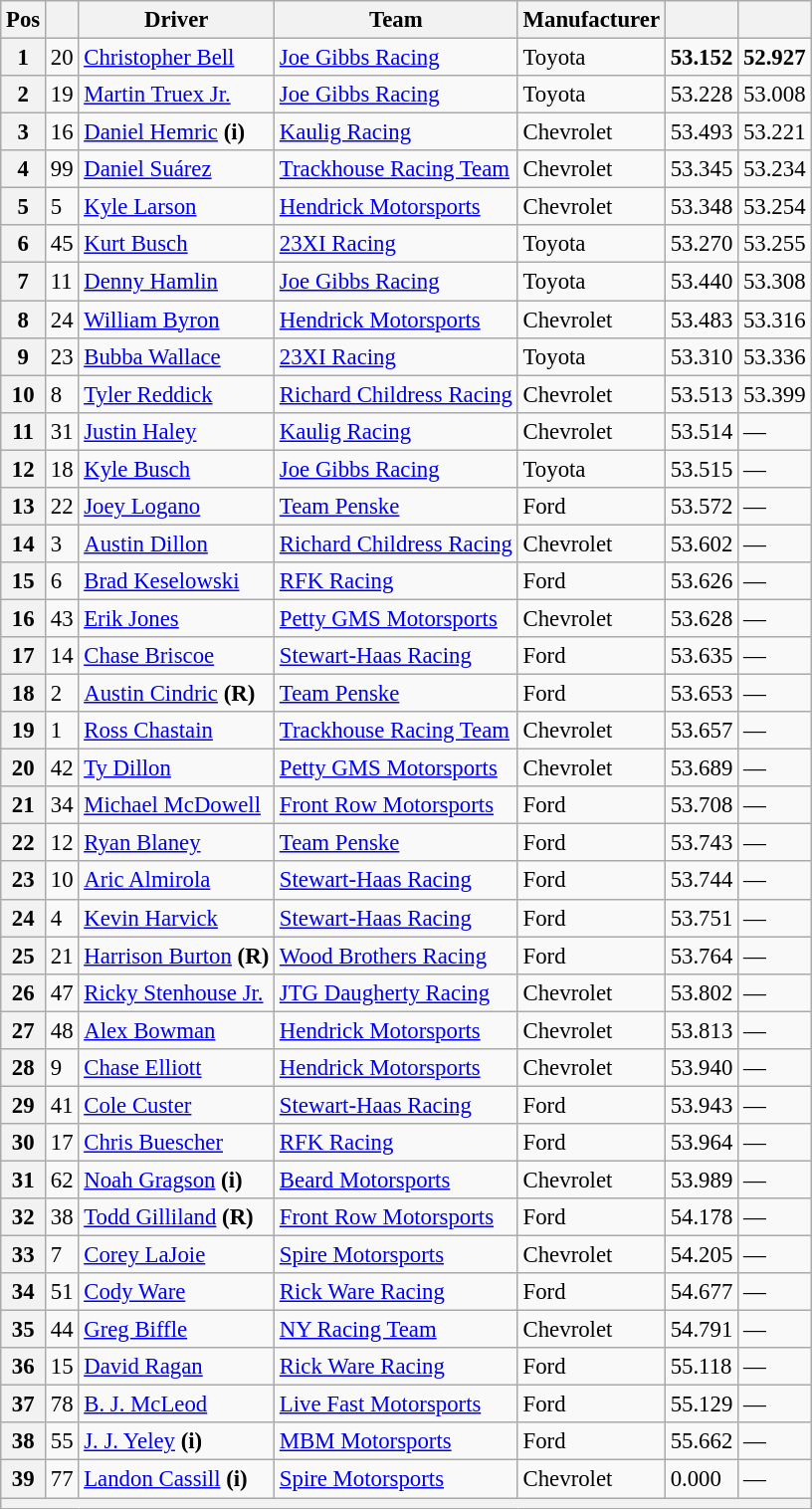<table class="wikitable" style="font-size:95%">
<tr>
<th>Pos</th>
<th></th>
<th>Driver</th>
<th>Team</th>
<th>Manufacturer</th>
<th></th>
<th></th>
</tr>
<tr>
<th>1</th>
<td>20</td>
<td><a href='#'>Christopher Bell</a></td>
<td><a href='#'>Joe Gibbs Racing</a></td>
<td>Toyota</td>
<td><strong>53.152</strong></td>
<td><strong>52.927</strong></td>
</tr>
<tr>
<th>2</th>
<td>19</td>
<td><a href='#'>Martin Truex Jr.</a></td>
<td><a href='#'>Joe Gibbs Racing</a></td>
<td>Toyota</td>
<td>53.228</td>
<td>53.008</td>
</tr>
<tr>
<th>3</th>
<td>16</td>
<td><a href='#'>Daniel Hemric</a> <strong>(i)</strong></td>
<td><a href='#'>Kaulig Racing</a></td>
<td>Chevrolet</td>
<td>53.493</td>
<td>53.221</td>
</tr>
<tr>
<th>4</th>
<td>99</td>
<td><a href='#'>Daniel Suárez</a></td>
<td><a href='#'>Trackhouse Racing Team</a></td>
<td>Chevrolet</td>
<td>53.345</td>
<td>53.234</td>
</tr>
<tr>
<th>5</th>
<td>5</td>
<td><a href='#'>Kyle Larson</a></td>
<td><a href='#'>Hendrick Motorsports</a></td>
<td>Chevrolet</td>
<td>53.348</td>
<td>53.254</td>
</tr>
<tr>
<th>6</th>
<td>45</td>
<td><a href='#'>Kurt Busch</a></td>
<td><a href='#'>23XI Racing</a></td>
<td>Toyota</td>
<td>53.270</td>
<td>53.255</td>
</tr>
<tr>
<th>7</th>
<td>11</td>
<td><a href='#'>Denny Hamlin</a></td>
<td><a href='#'>Joe Gibbs Racing</a></td>
<td>Toyota</td>
<td>53.440</td>
<td>53.308</td>
</tr>
<tr>
<th>8</th>
<td>24</td>
<td><a href='#'>William Byron</a></td>
<td><a href='#'>Hendrick Motorsports</a></td>
<td>Chevrolet</td>
<td>53.483</td>
<td>53.316</td>
</tr>
<tr>
<th>9</th>
<td>23</td>
<td><a href='#'>Bubba Wallace</a></td>
<td><a href='#'>23XI Racing</a></td>
<td>Toyota</td>
<td>53.310</td>
<td>53.336</td>
</tr>
<tr>
<th>10</th>
<td>8</td>
<td><a href='#'>Tyler Reddick</a></td>
<td><a href='#'>Richard Childress Racing</a></td>
<td>Chevrolet</td>
<td>53.513</td>
<td>53.399</td>
</tr>
<tr>
<th>11</th>
<td>31</td>
<td><a href='#'>Justin Haley</a></td>
<td><a href='#'>Kaulig Racing</a></td>
<td>Chevrolet</td>
<td>53.514</td>
<td>—</td>
</tr>
<tr>
<th>12</th>
<td>18</td>
<td><a href='#'>Kyle Busch</a></td>
<td><a href='#'>Joe Gibbs Racing</a></td>
<td>Toyota</td>
<td>53.515</td>
<td>—</td>
</tr>
<tr>
<th>13</th>
<td>22</td>
<td><a href='#'>Joey Logano</a></td>
<td><a href='#'>Team Penske</a></td>
<td>Ford</td>
<td>53.572</td>
<td>—</td>
</tr>
<tr>
<th>14</th>
<td>3</td>
<td><a href='#'>Austin Dillon</a></td>
<td><a href='#'>Richard Childress Racing</a></td>
<td>Chevrolet</td>
<td>53.602</td>
<td>—</td>
</tr>
<tr>
<th>15</th>
<td>6</td>
<td><a href='#'>Brad Keselowski</a></td>
<td><a href='#'>RFK Racing</a></td>
<td>Ford</td>
<td>53.626</td>
<td>—</td>
</tr>
<tr>
<th>16</th>
<td>43</td>
<td><a href='#'>Erik Jones</a></td>
<td><a href='#'>Petty GMS Motorsports</a></td>
<td>Chevrolet</td>
<td>53.628</td>
<td>—</td>
</tr>
<tr>
<th>17</th>
<td>14</td>
<td><a href='#'>Chase Briscoe</a></td>
<td><a href='#'>Stewart-Haas Racing</a></td>
<td>Ford</td>
<td>53.635</td>
<td>—</td>
</tr>
<tr>
<th>18</th>
<td>2</td>
<td><a href='#'>Austin Cindric</a> <strong>(R)</strong></td>
<td><a href='#'>Team Penske</a></td>
<td>Ford</td>
<td>53.653</td>
<td>—</td>
</tr>
<tr>
<th>19</th>
<td>1</td>
<td><a href='#'>Ross Chastain</a></td>
<td><a href='#'>Trackhouse Racing Team</a></td>
<td>Chevrolet</td>
<td>53.657</td>
<td>—</td>
</tr>
<tr>
<th>20</th>
<td>42</td>
<td><a href='#'>Ty Dillon</a></td>
<td><a href='#'>Petty GMS Motorsports</a></td>
<td>Chevrolet</td>
<td>53.689</td>
<td>—</td>
</tr>
<tr>
<th>21</th>
<td>34</td>
<td><a href='#'>Michael McDowell</a></td>
<td><a href='#'>Front Row Motorsports</a></td>
<td>Ford</td>
<td>53.708</td>
<td>—</td>
</tr>
<tr>
<th>22</th>
<td>12</td>
<td><a href='#'>Ryan Blaney</a></td>
<td><a href='#'>Team Penske</a></td>
<td>Ford</td>
<td>53.743</td>
<td>—</td>
</tr>
<tr>
<th>23</th>
<td>10</td>
<td><a href='#'>Aric Almirola</a></td>
<td><a href='#'>Stewart-Haas Racing</a></td>
<td>Ford</td>
<td>53.744</td>
<td>—</td>
</tr>
<tr>
<th>24</th>
<td>4</td>
<td><a href='#'>Kevin Harvick</a></td>
<td><a href='#'>Stewart-Haas Racing</a></td>
<td>Ford</td>
<td>53.751</td>
<td>—</td>
</tr>
<tr>
<th>25</th>
<td>21</td>
<td><a href='#'>Harrison Burton</a> <strong>(R)</strong></td>
<td><a href='#'>Wood Brothers Racing</a></td>
<td>Ford</td>
<td>53.764</td>
<td>—</td>
</tr>
<tr>
<th>26</th>
<td>47</td>
<td><a href='#'>Ricky Stenhouse Jr.</a></td>
<td><a href='#'>JTG Daugherty Racing</a></td>
<td>Chevrolet</td>
<td>53.802</td>
<td>—</td>
</tr>
<tr>
<th>27</th>
<td>48</td>
<td><a href='#'>Alex Bowman</a></td>
<td><a href='#'>Hendrick Motorsports</a></td>
<td>Chevrolet</td>
<td>53.813</td>
<td>—</td>
</tr>
<tr>
<th>28</th>
<td>9</td>
<td><a href='#'>Chase Elliott</a></td>
<td><a href='#'>Hendrick Motorsports</a></td>
<td>Chevrolet</td>
<td>53.940</td>
<td>—</td>
</tr>
<tr>
<th>29</th>
<td>41</td>
<td><a href='#'>Cole Custer</a></td>
<td><a href='#'>Stewart-Haas Racing</a></td>
<td>Ford</td>
<td>53.943</td>
<td>—</td>
</tr>
<tr>
<th>30</th>
<td>17</td>
<td><a href='#'>Chris Buescher</a></td>
<td><a href='#'>RFK Racing</a></td>
<td>Ford</td>
<td>53.964</td>
<td>—</td>
</tr>
<tr>
<th>31</th>
<td>62</td>
<td><a href='#'>Noah Gragson</a> <strong>(i)</strong></td>
<td><a href='#'>Beard Motorsports</a></td>
<td>Chevrolet</td>
<td>53.989</td>
<td>—</td>
</tr>
<tr>
<th>32</th>
<td>38</td>
<td><a href='#'>Todd Gilliland</a> <strong>(R)</strong></td>
<td><a href='#'>Front Row Motorsports</a></td>
<td>Ford</td>
<td>54.178</td>
<td>—</td>
</tr>
<tr>
<th>33</th>
<td>7</td>
<td><a href='#'>Corey LaJoie</a></td>
<td><a href='#'>Spire Motorsports</a></td>
<td>Chevrolet</td>
<td>54.205</td>
<td>—</td>
</tr>
<tr>
<th>34</th>
<td>51</td>
<td><a href='#'>Cody Ware</a></td>
<td><a href='#'>Rick Ware Racing</a></td>
<td>Ford</td>
<td>54.677</td>
<td>—</td>
</tr>
<tr>
<th>35</th>
<td>44</td>
<td><a href='#'>Greg Biffle</a></td>
<td><a href='#'>NY Racing Team</a></td>
<td>Chevrolet</td>
<td>54.791</td>
<td>—</td>
</tr>
<tr>
<th>36</th>
<td>15</td>
<td><a href='#'>David Ragan</a></td>
<td><a href='#'>Rick Ware Racing</a></td>
<td>Ford</td>
<td>55.118</td>
<td>—</td>
</tr>
<tr>
<th>37</th>
<td>78</td>
<td><a href='#'>B. J. McLeod</a></td>
<td><a href='#'>Live Fast Motorsports</a></td>
<td>Ford</td>
<td>55.129</td>
<td>—</td>
</tr>
<tr>
<th>38</th>
<td>55</td>
<td><a href='#'>J. J. Yeley</a> <strong>(i)</strong></td>
<td><a href='#'>MBM Motorsports</a></td>
<td>Ford</td>
<td>55.662</td>
<td>—</td>
</tr>
<tr>
<th>39</th>
<td>77</td>
<td><a href='#'>Landon Cassill</a> <strong>(i)</strong></td>
<td><a href='#'>Spire Motorsports</a></td>
<td>Chevrolet</td>
<td>0.000</td>
<td>—</td>
</tr>
<tr>
<th colspan="7"></th>
</tr>
</table>
